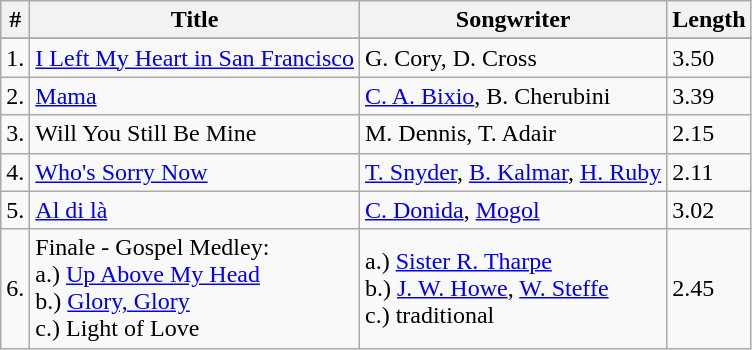<table class="wikitable">
<tr>
<th>#</th>
<th>Title</th>
<th>Songwriter</th>
<th>Length</th>
</tr>
<tr bgcolor="#ebf5ff">
</tr>
<tr>
<td>1.</td>
<td><a href='#'>I Left My Heart in San Francisco</a></td>
<td>G. Cory, D. Cross</td>
<td>3.50</td>
</tr>
<tr>
<td>2.</td>
<td><a href='#'>Mama</a></td>
<td><a href='#'>C. A. Bixio</a>, B. Cherubini</td>
<td>3.39</td>
</tr>
<tr>
<td>3.</td>
<td>Will You Still Be Mine</td>
<td>M. Dennis, T. Adair</td>
<td>2.15</td>
</tr>
<tr>
<td>4.</td>
<td><a href='#'>Who's Sorry Now</a></td>
<td><a href='#'>T. Snyder</a>, <a href='#'>B. Kalmar</a>, <a href='#'>H. Ruby</a></td>
<td>2.11</td>
</tr>
<tr>
<td>5.</td>
<td><a href='#'>Al di là</a></td>
<td><a href='#'>C. Donida</a>, <a href='#'>Mogol</a></td>
<td>3.02</td>
</tr>
<tr>
<td>6.</td>
<td>Finale - Gospel Medley:<br>a.) <a href='#'>Up Above My Head</a> <br>b.) <a href='#'>Glory, Glory</a> <br>c.) Light of Love</td>
<td>a.) <a href='#'>Sister R. Tharpe</a><br>b.) <a href='#'>J. W. Howe</a>, <a href='#'>W. Steffe</a><br>c.) traditional</td>
<td>2.45</td>
</tr>
</table>
